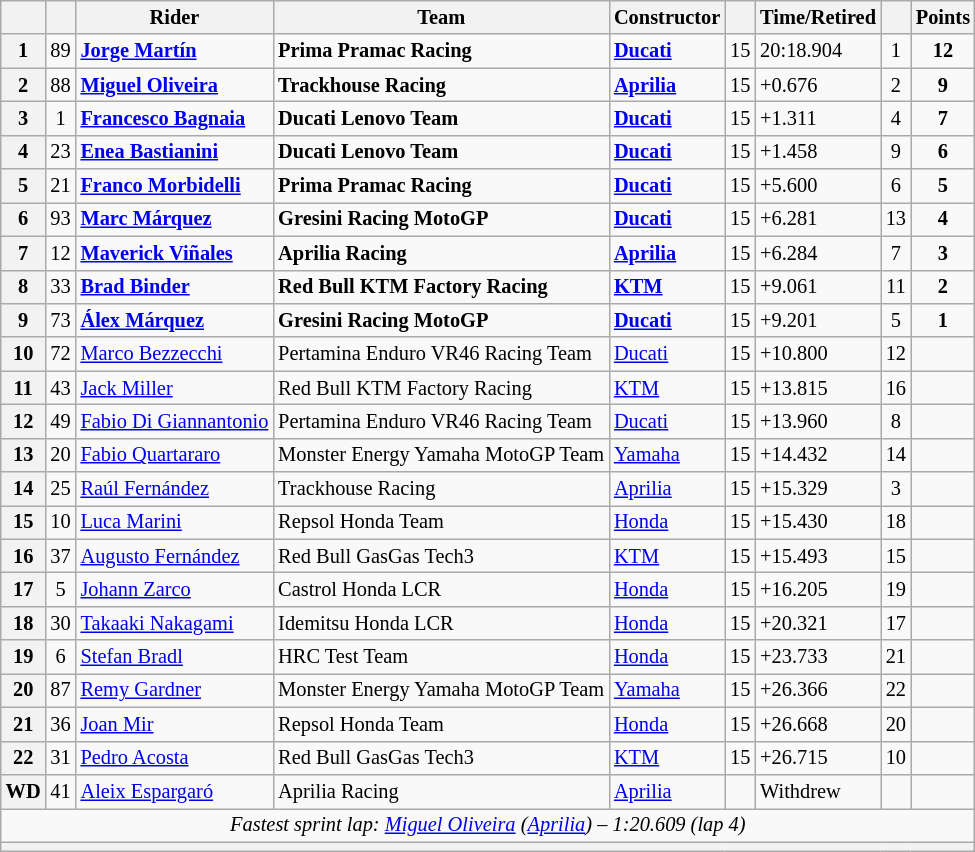<table class="wikitable sortable" style="font-size: 85%;">
<tr>
<th scope="col"></th>
<th scope="col"></th>
<th scope="col">Rider</th>
<th scope="col">Team</th>
<th scope="col">Constructor</th>
<th scope="col" class="unsortable"></th>
<th scope="col" class="unsortable">Time/Retired</th>
<th scope="col"></th>
<th scope="col">Points</th>
</tr>
<tr>
<th scope="row">1</th>
<td align="center">89</td>
<td data-sort-value="mart"> <strong><a href='#'>Jorge Martín</a></strong></td>
<td><strong>Prima Pramac Racing</strong></td>
<td><strong><a href='#'>Ducati</a></strong></td>
<td>15</td>
<td>20:18.904</td>
<td align="center">1</td>
<td align="center"><strong>12</strong></td>
</tr>
<tr>
<th scope="row">2</th>
<td align="center">88</td>
<td data-sort-value="oli"> <strong><a href='#'>Miguel Oliveira</a></strong></td>
<td><strong>Trackhouse Racing</strong></td>
<td><strong><a href='#'>Aprilia</a></strong></td>
<td>15</td>
<td>+0.676</td>
<td align="center">2</td>
<td align="center"><strong>9</strong></td>
</tr>
<tr>
<th scope="row">3</th>
<td align="center">1</td>
<td data-sort-value="bag"> <strong><a href='#'>Francesco Bagnaia</a></strong></td>
<td><strong>Ducati Lenovo Team</strong></td>
<td><strong><a href='#'>Ducati</a></strong></td>
<td>15</td>
<td>+1.311</td>
<td align="center">4</td>
<td align="center"><strong>7</strong></td>
</tr>
<tr>
<th scope="row">4</th>
<td align="center">23</td>
<td data-sort-value="bas"> <strong><a href='#'>Enea Bastianini</a></strong></td>
<td><strong>Ducati Lenovo Team</strong></td>
<td><strong><a href='#'>Ducati</a></strong></td>
<td>15</td>
<td>+1.458</td>
<td align="center">9</td>
<td align="center"><strong>6</strong></td>
</tr>
<tr>
<th scope="row">5</th>
<td align="center">21</td>
<td data-sort-value="mor"> <strong><a href='#'>Franco Morbidelli</a></strong></td>
<td><strong>Prima Pramac Racing</strong></td>
<td><strong><a href='#'>Ducati</a></strong></td>
<td>15</td>
<td>+5.600</td>
<td align="center">6</td>
<td align="center"><strong>5</strong></td>
</tr>
<tr>
<th scope="row">6</th>
<td align="center">93</td>
<td data-sort-value="marqm"> <strong><a href='#'>Marc Márquez</a></strong></td>
<td><strong>Gresini Racing MotoGP</strong></td>
<td><strong><a href='#'>Ducati</a></strong></td>
<td>15</td>
<td>+6.281</td>
<td align="center">13</td>
<td align="center"><strong>4</strong></td>
</tr>
<tr>
<th scope="row">7</th>
<td align="center">12</td>
<td data-sort-value="vin"> <strong><a href='#'>Maverick Viñales</a></strong></td>
<td><strong>Aprilia Racing</strong></td>
<td><strong><a href='#'>Aprilia</a></strong></td>
<td>15</td>
<td>+6.284</td>
<td align="center">7</td>
<td align="center"><strong>3</strong></td>
</tr>
<tr>
<th scope="row">8</th>
<td align="center">33</td>
<td data-sort-value="bin"> <strong><a href='#'>Brad Binder</a></strong></td>
<td><strong>Red Bull KTM Factory Racing</strong></td>
<td><strong><a href='#'>KTM</a></strong></td>
<td>15</td>
<td>+9.061</td>
<td align="center">11</td>
<td align="center"><strong>2</strong></td>
</tr>
<tr>
<th scope="row">9</th>
<td align="center">73</td>
<td data-sort-value="marqa"> <strong><a href='#'>Álex Márquez</a></strong></td>
<td><strong>Gresini Racing MotoGP</strong></td>
<td><strong><a href='#'>Ducati</a></strong></td>
<td>15</td>
<td>+9.201</td>
<td align="center">5</td>
<td align="center"><strong>1</strong></td>
</tr>
<tr>
<th scope="row">10</th>
<td align="center">72</td>
<td data-sort-value="bez"> <a href='#'>Marco Bezzecchi</a></td>
<td>Pertamina Enduro VR46 Racing Team</td>
<td><a href='#'>Ducati</a></td>
<td>15</td>
<td>+10.800</td>
<td align="center">12</td>
<td></td>
</tr>
<tr>
<th scope="row">11</th>
<td align="center">43</td>
<td data-sort-value="mil"> <a href='#'>Jack Miller</a></td>
<td>Red Bull KTM Factory Racing</td>
<td><a href='#'>KTM</a></td>
<td>15</td>
<td>+13.815</td>
<td align="center">16</td>
<td align="center"></td>
</tr>
<tr>
<th scope="row">12</th>
<td align="center">49</td>
<td data-sort-value="dig"> <a href='#'>Fabio Di Giannantonio</a></td>
<td>Pertamina Enduro VR46 Racing Team</td>
<td><a href='#'>Ducati</a></td>
<td>15</td>
<td>+13.960</td>
<td align="center">8</td>
<td align="center"></td>
</tr>
<tr>
<th scope="row">13</th>
<td align="center">20</td>
<td data-sort-value="qua"> <a href='#'>Fabio Quartararo</a></td>
<td>Monster Energy Yamaha MotoGP Team</td>
<td><a href='#'>Yamaha</a></td>
<td>15</td>
<td>+14.432</td>
<td align="center">14</td>
<td></td>
</tr>
<tr>
<th scope="row">14</th>
<td align="center">25</td>
<td data-sort-value="ferr"> <a href='#'>Raúl Fernández</a></td>
<td>Trackhouse Racing</td>
<td><a href='#'>Aprilia</a></td>
<td>15</td>
<td>+15.329</td>
<td align="center">3</td>
<td align="center"></td>
</tr>
<tr>
<th scope="row">15</th>
<td align="center">10</td>
<td data-sort-value="mari"> <a href='#'>Luca Marini</a></td>
<td>Repsol Honda Team</td>
<td><a href='#'>Honda</a></td>
<td>15</td>
<td>+15.430</td>
<td align="center">18</td>
<td align="center"></td>
</tr>
<tr>
<th scope="row">16</th>
<td align="center">37</td>
<td data-sort-value="fera"> <a href='#'>Augusto Fernández</a></td>
<td>Red Bull GasGas Tech3</td>
<td><a href='#'>KTM</a></td>
<td>15</td>
<td>+15.493</td>
<td align="center">15</td>
<td></td>
</tr>
<tr>
<th scope="row">17</th>
<td align="center">5</td>
<td data-sort-value="zar"> <a href='#'>Johann Zarco</a></td>
<td>Castrol Honda LCR</td>
<td><a href='#'>Honda</a></td>
<td>15</td>
<td>+16.205</td>
<td align="center">19</td>
<td></td>
</tr>
<tr>
<th scope="row">18</th>
<td align="center">30</td>
<td data-sort-value="nak"> <a href='#'>Takaaki Nakagami</a></td>
<td>Idemitsu Honda LCR</td>
<td><a href='#'>Honda</a></td>
<td>15</td>
<td>+20.321</td>
<td align="center">17</td>
<td></td>
</tr>
<tr>
<th scope="row">19</th>
<td align="center">6</td>
<td data-sort-value="bra"> <a href='#'>Stefan Bradl</a></td>
<td>HRC Test Team</td>
<td><a href='#'>Honda</a></td>
<td>15</td>
<td>+23.733</td>
<td align="center">21</td>
<td></td>
</tr>
<tr>
<th scope="row">20</th>
<td align="center">87</td>
<td data-sort-value="gar"> <a href='#'>Remy Gardner</a></td>
<td>Monster Energy Yamaha MotoGP Team</td>
<td><a href='#'>Yamaha</a></td>
<td>15</td>
<td>+26.366</td>
<td align="center">22</td>
<td></td>
</tr>
<tr>
<th scope="row">21</th>
<td align="center">36</td>
<td data-sort-value="mir"> <a href='#'>Joan Mir</a></td>
<td>Repsol Honda Team</td>
<td><a href='#'>Honda</a></td>
<td>15</td>
<td>+26.668</td>
<td align="center">20</td>
<td align="center"></td>
</tr>
<tr>
<th scope="row">22</th>
<td align="center">31</td>
<td data-sort-value="aco"> <a href='#'>Pedro Acosta</a></td>
<td>Red Bull GasGas Tech3</td>
<td><a href='#'>KTM</a></td>
<td>15</td>
<td>+26.715</td>
<td align="center">10</td>
<td align="center"></td>
</tr>
<tr>
<th scope="row">WD</th>
<td align="center">41</td>
<td data-sort-value="esp"> <a href='#'>Aleix Espargaró</a></td>
<td>Aprilia Racing</td>
<td><a href='#'>Aprilia</a></td>
<td></td>
<td>Withdrew</td>
<td align="center"></td>
<td align="center"></td>
</tr>
<tr class="sortbottom">
<td colspan="9" style="text-align:center"><em>Fastest sprint lap:  <a href='#'>Miguel Oliveira</a> (<a href='#'>Aprilia</a>) – 1:20.609 (lap 4)</em></td>
</tr>
<tr class="sortbottom">
<th colspan=9></th>
</tr>
</table>
